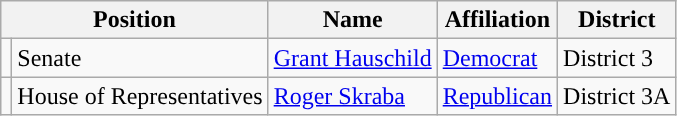<table class="wikitable">
<tr>
<th colspan="2">Position</th>
<th>Name</th>
<th>Affiliation</th>
<th>District</th>
</tr>
<tr>
<td style="background-color:"></td>
<td>Senate</td>
<td><a href='#'>Grant Hauschild</a></td>
<td><a href='#'>Democrat</a></td>
<td>District 3</td>
</tr>
<tr>
<td style="background-color:"></td>
<td>House of Representatives</td>
<td><a href='#'>Roger Skraba</a></td>
<td><a href='#'>Republican</a></td>
<td>District 3A</td>
</tr>
</table>
